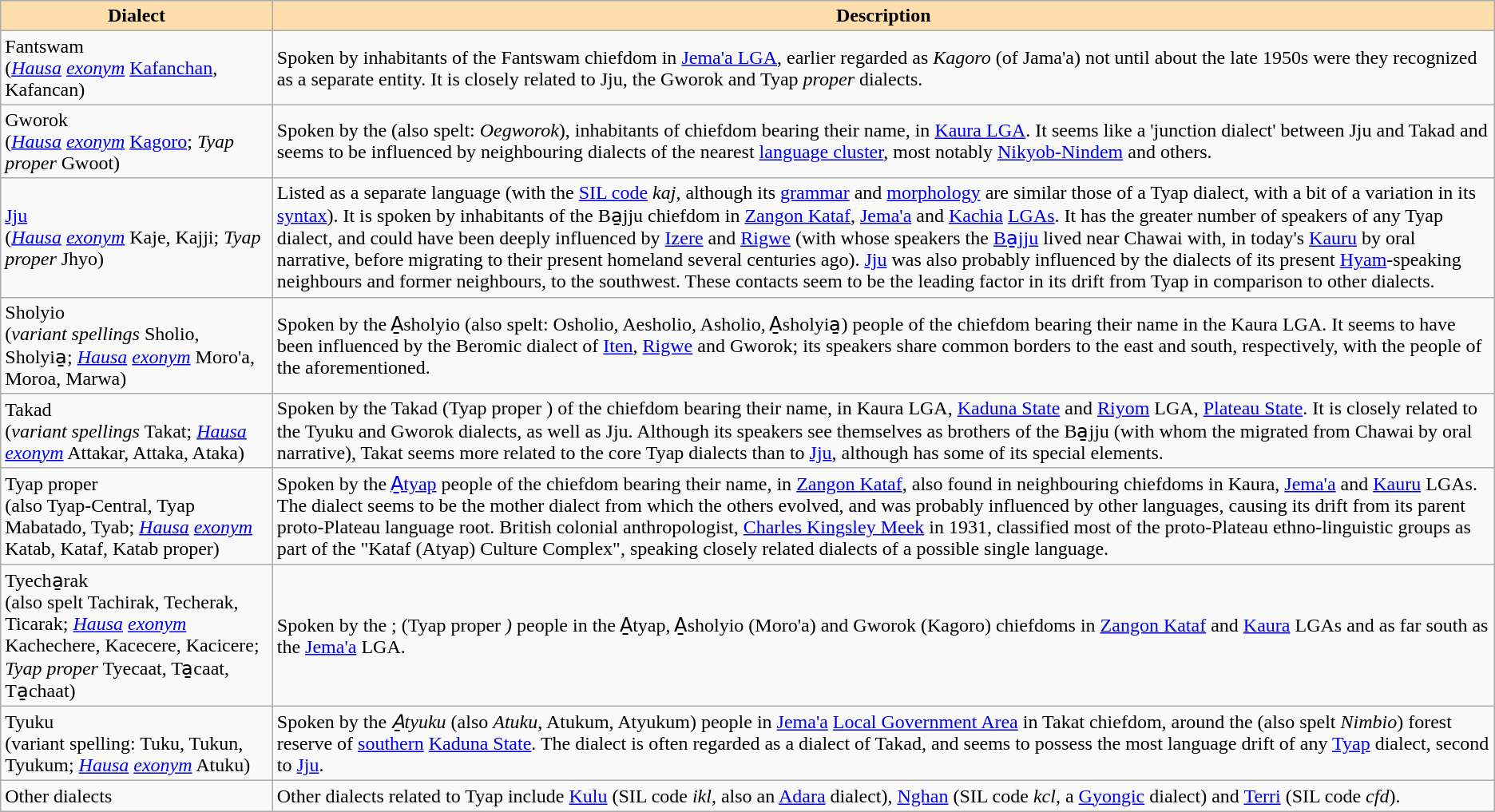<table class="wikitable">
<tr>
<th style=background:#FFDEAD;>Dialect</th>
<th style=background:#FFDEAD;>Description</th>
</tr>
<tr>
<td>Fantswam <br>(<em><a href='#'>Hausa</a> <a href='#'>exonym</a></em> <a href='#'>Kafanchan</a>, Kafancan)</td>
<td>Spoken by inhabitants of the Fantswam chiefdom in <a href='#'>Jema'a LGA</a>, earlier regarded as <em>Kagoro</em> (of Jama'a) not until about the late 1950s were they recognized as a separate entity. It is closely related to Jju, the Gworok and Tyap <em>proper</em> dialects.</td>
</tr>
<tr>
<td>Gworok <br>(<em><a href='#'>Hausa</a> <a href='#'>exonym</a></em> <a href='#'>Kagoro</a>; <em>Tyap proper</em> Gwoot)</td>
<td>Spoken by the  (also spelt: <em>Oegworok</em>), inhabitants of chiefdom bearing their name, in <a href='#'>Kaura LGA</a>. It seems like a 'junction dialect' between Jju and Takad and seems to be influenced by neighbouring dialects of the nearest <a href='#'>language cluster</a>, most notably <a href='#'>Nikyob-Nindem</a> and others.</td>
</tr>
<tr>
<td><a href='#'>Jju</a> <br>(<em><a href='#'>Hausa</a> <a href='#'>exonym</a></em> Kaje, Kajji; <em>Tyap proper</em> Jhyo)</td>
<td>Listed as a separate language (with the <a href='#'>SIL code</a> <em>kaj</em>, although its <a href='#'>grammar</a> and <a href='#'>morphology</a> are similar those of a Tyap dialect, with a bit of a variation in its <a href='#'>syntax</a>). It is spoken by inhabitants of the Ba̱jju chiefdom in <a href='#'>Zangon Kataf</a>, <a href='#'>Jema'a</a> and <a href='#'>Kachia</a> <a href='#'>LGAs</a>. It has the greater number of speakers of any Tyap dialect, and could have been deeply influenced by <a href='#'>Izere</a> and <a href='#'>Rigwe</a> (with whose speakers the <a href='#'>Ba̱jju</a> lived near Chawai with, in today's <a href='#'>Kauru</a> by oral narrative, before migrating to their present homeland several centuries ago). <a href='#'>Jju</a> was also probably influenced by the dialects of its present <a href='#'>Hyam</a>-speaking neighbours and former neighbours, to the southwest. These contacts seem to be the leading factor in its drift from Tyap in comparison to other dialects.</td>
</tr>
<tr>
<td>Sholyio <br>(<em>variant spellings</em> Sholio, Sholyia̱; <em><a href='#'>Hausa</a> <a href='#'>exonym</a></em> Moro'a, Moroa, Marwa)</td>
<td>Spoken by the A̱sholyio (also spelt: Osholio, Aesholio, Asholio, A̱sholyia̱) people of the chiefdom bearing their name in the Kaura LGA. It seems to have been influenced by the Beromic dialect of <a href='#'>Iten</a>, <a href='#'>Rigwe</a> and Gworok; its speakers share common borders to the east and south, respectively, with the people of the aforementioned.</td>
</tr>
<tr>
<td>Takad <br>(<em>variant spellings</em> Takat; <em><a href='#'>Hausa</a> <a href='#'>exonym</a></em> Attakar, Attaka, Ataka)</td>
<td>Spoken by the Takad (Tyap proper ) of the chiefdom bearing their name, in Kaura LGA, <a href='#'>Kaduna State</a> and <a href='#'>Riyom</a> LGA, <a href='#'>Plateau State</a>. It is closely related to the Tyuku and Gworok dialects, as well as Jju. Although its speakers see themselves as brothers of the Ba̱jju (with whom the migrated from Chawai by oral narrative), Takat seems more related to the core Tyap dialects than to <a href='#'>Jju</a>, although has some of its special elements.</td>
</tr>
<tr>
<td>Tyap proper <br>(also Tyap-Central, Tyap Mabatado, Tyab; <em><a href='#'>Hausa</a> <a href='#'>exonym</a></em> Katab, Kataf, Katab proper)</td>
<td>Spoken by the <a href='#'>A̱tyap</a> people of the chiefdom bearing their name, in <a href='#'>Zangon Kataf</a>, also found in neighbouring chiefdoms in Kaura, <a href='#'>Jema'a</a> and <a href='#'>Kauru</a> LGAs. The dialect seems to be the mother dialect from which the others evolved, and was probably influenced by other languages, causing its drift from its parent proto-Plateau language root. British colonial anthropologist, <a href='#'>Charles Kingsley Meek</a> in 1931, classified most of the proto-Plateau ethno-linguistic groups as part of the "Kataf (Atyap) Culture Complex", speaking closely related dialects of a possible single language.</td>
</tr>
<tr>
<td>Tyecha̱rak <br>(also spelt Tachirak, Techerak, Ticarak; <em><a href='#'>Hausa</a> <a href='#'>exonym</a></em> Kachechere, Kacecere, Kacicere; <em>Tyap proper</em> Tyecaat, Ta̱caat, Ta̱chaat)</td>
<td>Spoken by the ; (Tyap proper <em>)</em> people in the A̱tyap, A̱sholyio (Moro'a) and Gworok (Kagoro) chiefdoms in <a href='#'>Zangon Kataf</a> and <a href='#'>Kaura</a> LGAs and as far south as the <a href='#'>Jema'a</a> LGA.</td>
</tr>
<tr>
<td>Tyuku <br>(variant spelling: Tuku, Tukun, Tyukum; <em><a href='#'>Hausa</a> <a href='#'>exonym</a></em> Atuku)</td>
<td>Spoken by the <em>A̱tyuku</em> (also <em>Atuku</em>, Atukum, Atyukum) people in <a href='#'>Jema'a</a> <a href='#'>Local Government Area</a> in Takat chiefdom, around the  (also spelt <em>Nimbio</em>) forest reserve of <a href='#'>southern</a> <a href='#'>Kaduna State</a>. The dialect is often regarded as a dialect of Takad, and seems to possess the most language drift of any <a href='#'>Tyap</a> dialect, second to <a href='#'>Jju</a>.</td>
</tr>
<tr>
<td>Other dialects</td>
<td>Other dialects related to Tyap include <a href='#'>Kulu</a> (SIL code <em>ikl</em>, also an <a href='#'>Adara</a> dialect), <a href='#'>Nghan</a> (SIL code <em>kcl</em>, a <a href='#'>Gyongic</a> dialect) and <a href='#'>Terri</a> (SIL code <em>cfd</em>).</td>
</tr>
</table>
